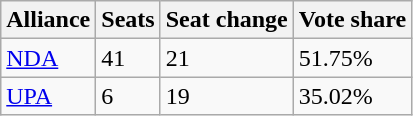<table class="wikitable">
<tr>
<th>Alliance</th>
<th>Seats</th>
<th>Seat change</th>
<th>Vote share</th>
</tr>
<tr>
<td><a href='#'>NDA</a></td>
<td>41</td>
<td>21</td>
<td>51.75%</td>
</tr>
<tr>
<td><a href='#'>UPA</a></td>
<td>6</td>
<td>19</td>
<td>35.02%</td>
</tr>
</table>
